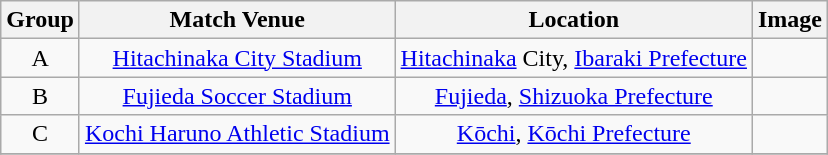<table class="wikitable" style="text-align:center;">
<tr>
<th>Group</th>
<th>Match Venue</th>
<th>Location</th>
<th>Image</th>
</tr>
<tr>
<td>A</td>
<td><a href='#'>Hitachinaka City Stadium</a></td>
<td><a href='#'>Hitachinaka</a> City, <a href='#'>Ibaraki Prefecture</a></td>
<td></td>
</tr>
<tr>
<td>B</td>
<td><a href='#'>Fujieda Soccer Stadium</a></td>
<td><a href='#'>Fujieda</a>, <a href='#'>Shizuoka Prefecture</a></td>
<td></td>
</tr>
<tr>
<td>C</td>
<td><a href='#'>Kochi Haruno Athletic Stadium</a></td>
<td><a href='#'>Kōchi</a>, <a href='#'>Kōchi Prefecture</a></td>
<td></td>
</tr>
<tr>
</tr>
</table>
